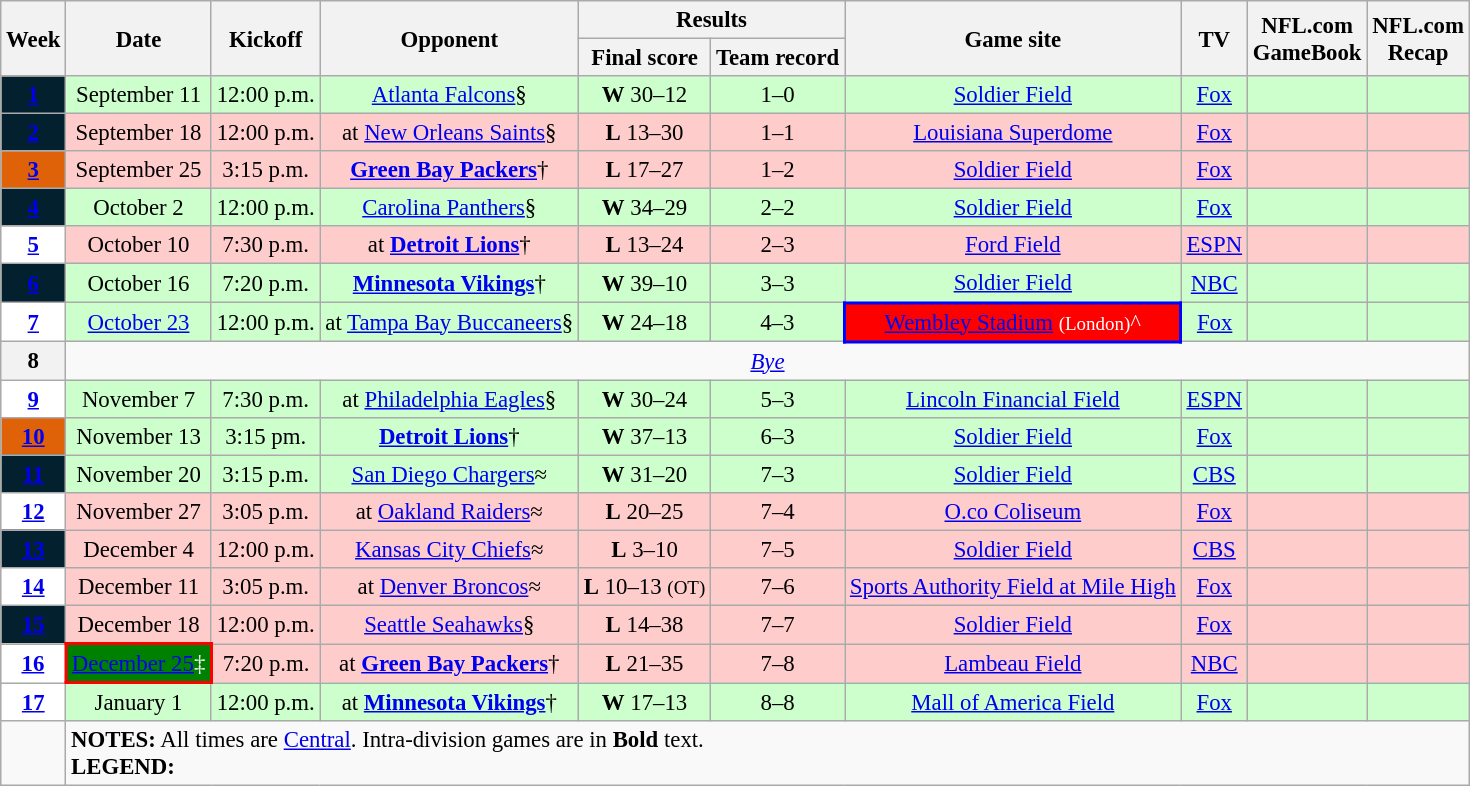<table class="wikitable" style="font-size: 95%">
<tr>
<th rowspan="2">Week</th>
<th rowspan="2">Date</th>
<th rowspan="2">Kickoff</th>
<th rowspan="2">Opponent</th>
<th colspan="2">Results</th>
<th rowspan="2">Game site</th>
<th rowspan="2">TV</th>
<th rowspan="2">NFL.com<br>GameBook</th>
<th rowspan="2">NFL.com<br>Recap</th>
</tr>
<tr>
<th>Final score</th>
<th>Team record</th>
</tr>
<tr style="background:#cfc">
<th style="background:#03202F; color:white; text-align:center;"><a href='#'><span>1</span></a></th>
<td style="text-align:center;">September 11</td>
<td style="text-align:center;">12:00 p.m.</td>
<td style="text-align:center;"><a href='#'>Atlanta Falcons</a>§</td>
<td style="text-align:center;"><strong>W</strong> 30–12</td>
<td style="text-align:center;">1–0</td>
<td style="text-align:center;"><a href='#'>Soldier Field</a></td>
<td style="text-align:center;"><a href='#'>Fox</a></td>
<td style="text-align:center;"></td>
<td style="text-align:center;"></td>
</tr>
<tr style="background:#fcc">
<th style="background:#03202F; color:white; text-align:center;"><a href='#'><span>2</span></a></th>
<td style="text-align:center;">September 18</td>
<td style="text-align:center;">12:00 p.m.</td>
<td style="text-align:center;">at <a href='#'>New Orleans Saints</a>§</td>
<td style="text-align:center;"><strong>L</strong> 13–30</td>
<td style="text-align:center;">1–1</td>
<td style="text-align:center;"><a href='#'>Louisiana Superdome</a></td>
<td style="text-align:center;"><a href='#'>Fox</a></td>
<td style="text-align:center;"></td>
<td style="text-align:center;"></td>
</tr>
<tr style="background:#fcc">
<th style="background:#df6108; color:white; text-align:center;"><a href='#'><span>3</span></a></th>
<td style="text-align:center;">September 25</td>
<td style="text-align:center;">3:15 p.m.</td>
<td style="text-align:center;"><strong><a href='#'>Green Bay Packers</a></strong>†</td>
<td style="text-align:center;"><strong>L</strong> 17–27</td>
<td style="text-align:center;">1–2</td>
<td style="text-align:center;"><a href='#'>Soldier Field</a></td>
<td style="text-align:center;"><a href='#'>Fox</a></td>
<td style="text-align:center;"></td>
<td style="text-align:center;"></td>
</tr>
<tr style="background:#cfc">
<th style="background:#03202F; color:white; text-align:center;"><a href='#'><span>4</span></a></th>
<td style="text-align:center;">October 2</td>
<td style="text-align:center;">12:00 p.m.</td>
<td style="text-align:center;"><a href='#'>Carolina Panthers</a>§</td>
<td style="text-align:center;"><strong>W</strong> 34–29</td>
<td style="text-align:center;">2–2</td>
<td style="text-align:center;"><a href='#'>Soldier Field</a></td>
<td style="text-align:center;"><a href='#'>Fox</a></td>
<td style="text-align:center;"></td>
<td style="text-align:center;"></td>
</tr>
<tr style="background:#fcc">
<th style="background:white; color:#03202F; text-align:center;"><a href='#'><span>5</span></a></th>
<td style="text-align:center;">October 10</td>
<td style="text-align:center;">7:30 p.m.</td>
<td style="text-align:center;">at <strong><a href='#'>Detroit Lions</a></strong>†</td>
<td style="text-align:center;"><strong>L</strong> 13–24</td>
<td style="text-align:center;">2–3</td>
<td style="text-align:center;"><a href='#'>Ford Field</a></td>
<td style="text-align:center;"><a href='#'>ESPN</a></td>
<td style="text-align:center;"></td>
<td style="text-align:center;"></td>
</tr>
<tr style="background:#cfc">
<th style="background:#03202F; color:white; text-align:center;"><a href='#'><span>6</span></a></th>
<td style="text-align:center;">October 16</td>
<td style="text-align:center;">7:20 p.m.</td>
<td style="text-align:center;"><strong><a href='#'>Minnesota Vikings</a></strong>†</td>
<td style="text-align:center;"><strong>W</strong> 39–10</td>
<td style="text-align:center;">3–3</td>
<td style="text-align:center;"><a href='#'>Soldier Field</a></td>
<td style="text-align:center;"><a href='#'>NBC</a></td>
<td style="text-align:center;"></td>
<td style="text-align:center;"></td>
</tr>
<tr style="background:#cfc">
<th style="background:white; color:#03202F; text-align:center;"><a href='#'><span>7</span></a></th>
<td style="text-align:center;"><a href='#'>October 23</a></td>
<td style="text-align:center;">12:00 p.m.</td>
<td style="text-align:center;">at <a href='#'>Tampa Bay Buccaneers</a>§</td>
<td style="text-align:center;"><strong>W</strong> 24–18</td>
<td style="text-align:center;">4–3</td>
<td style="background:red; color:white; border:2px solid blue; text-align:center;"><span><a href='#'>Wembley Stadium</a> <small>(London)</small>^</span></td>
<td style="text-align:center;"><a href='#'>Fox</a></td>
<td style="text-align:center;"></td>
<td style="text-align:center;"></td>
</tr>
<tr>
<th>8</th>
<td colspan="9" style="text-align:center;"><em><a href='#'>Bye</a></em></td>
</tr>
<tr style="background:#cfc">
<th style="background:white; color:#03202F; text-align:center;"><a href='#'><span>9</span></a></th>
<td style="text-align:center;">November 7</td>
<td style="text-align:center;">7:30 p.m.</td>
<td style="text-align:center;">at <a href='#'>Philadelphia Eagles</a>§</td>
<td style="text-align:center;"><strong>W</strong> 30–24</td>
<td style="text-align:center;">5–3</td>
<td style="text-align:center;"><a href='#'>Lincoln Financial Field</a></td>
<td style="text-align:center;"><a href='#'>ESPN</a></td>
<td style="text-align:center;"></td>
<td style="text-align:center;"></td>
</tr>
<tr style="background:#cfc">
<th style="background:#df6108; color:white; text-align:center;"><a href='#'><span>10</span></a></th>
<td style="text-align:center;">November 13</td>
<td style="text-align:center;">3:15 pm.</td>
<td style="text-align:center;"><strong><a href='#'>Detroit Lions</a></strong>†</td>
<td style="text-align:center;"><strong>W</strong> 37–13</td>
<td style="text-align:center;">6–3</td>
<td style="text-align:center;"><a href='#'>Soldier Field</a></td>
<td style="text-align:center;"><a href='#'>Fox</a></td>
<td style="text-align:center;"></td>
<td style="text-align:center;"></td>
</tr>
<tr style="background:#cfc">
<th style="background:#03202F; color:white; text-align:center;"><a href='#'><span>11</span></a></th>
<td style="text-align:center;">November 20</td>
<td style="text-align:center;">3:15 p.m.</td>
<td style="text-align:center;"><a href='#'>San Diego Chargers</a>≈</td>
<td style="text-align:center;"><strong>W</strong> 31–20</td>
<td style="text-align:center;">7–3</td>
<td style="text-align:center;"><a href='#'>Soldier Field</a></td>
<td style="text-align:center;"><a href='#'>CBS</a></td>
<td style="text-align:center;"></td>
<td style="text-align:center;"></td>
</tr>
<tr style="background:#fcc">
<th style="background:white; color:#03202F; text-align:center;"><a href='#'><span>12</span></a></th>
<td style="text-align:center;">November 27</td>
<td style="text-align:center;">3:05 p.m.</td>
<td style="text-align:center;">at <a href='#'>Oakland Raiders</a>≈</td>
<td style="text-align:center;"><strong>L</strong> 20–25</td>
<td style="text-align:center;">7–4</td>
<td style="text-align:center;"><a href='#'>O.co Coliseum</a></td>
<td style="text-align:center;"><a href='#'>Fox</a></td>
<td style="text-align:center;"></td>
<td style="text-align:center;"></td>
</tr>
<tr style="background:#fcc">
<th style="background:#03202F; color:white; text-align:center;"><a href='#'><span>13</span></a></th>
<td style="text-align:center;">December 4</td>
<td style="text-align:center;">12:00 p.m.</td>
<td style="text-align:center;"><a href='#'>Kansas City Chiefs</a>≈</td>
<td style="text-align:center;"><strong>L</strong> 3–10</td>
<td style="text-align:center;">7–5</td>
<td style="text-align:center;"><a href='#'>Soldier Field</a></td>
<td style="text-align:center;"><a href='#'>CBS</a></td>
<td style="text-align:center;"></td>
<td style="text-align:center;"></td>
</tr>
<tr style="background:#fcc">
<th style="background:white; color:#03202F; text-align:center;"><a href='#'><span>14</span></a></th>
<td style="text-align:center;">December 11</td>
<td style="text-align:center;">3:05 p.m.</td>
<td style="text-align:center;">at <a href='#'>Denver Broncos</a>≈</td>
<td style="text-align:center;"><strong>L</strong> 10–13 <small>(OT)</small></td>
<td style="text-align:center;">7–6</td>
<td style="text-align:center;"><a href='#'>Sports Authority Field at Mile High</a></td>
<td style="text-align:center;"><a href='#'>Fox</a></td>
<td style="text-align:center;"></td>
<td style="text-align:center;"></td>
</tr>
<tr style="background:#fcc">
<th style="background:#03202F; color:white; text-align:center;"><a href='#'><span>15</span></a></th>
<td style="text-align:center;">December 18</td>
<td style="text-align:center;">12:00 p.m.</td>
<td style="text-align:center;"><a href='#'>Seattle Seahawks</a>§</td>
<td style="text-align:center;"><strong>L</strong> 14–38</td>
<td style="text-align:center;">7–7</td>
<td style="text-align:center;"><a href='#'>Soldier Field</a></td>
<td style="text-align:center;"><a href='#'>Fox</a></td>
<td style="text-align:center;"></td>
<td style="text-align:center;"></td>
</tr>
<tr style="background:#fcc">
<th style="background:white; color:#03202F; text-align:center;"><a href='#'><span>16</span></a></th>
<td style="background:green; color:white; border:2px solid red; color: #fff; text-align:center;"><a href='#'><span>December 25</span></a>‡</td>
<td style="text-align:center;">7:20 p.m.</td>
<td style="text-align:center;">at <strong><a href='#'>Green Bay Packers</a></strong>†</td>
<td style="text-align:center;"><strong>L</strong> 21–35</td>
<td style="text-align:center;">7–8</td>
<td style="text-align:center;"><a href='#'>Lambeau Field</a></td>
<td style="text-align:center;"><a href='#'>NBC</a></td>
<td style="text-align:center;"></td>
<td style="text-align:center;"></td>
</tr>
<tr style="background:#cfc">
<th style="background:white; color:#03202F; text-align:center;"><a href='#'><span>17</span></a></th>
<td style="text-align:center;">January 1</td>
<td style="text-align:center;">12:00 p.m.</td>
<td style="text-align:center;">at <strong><a href='#'>Minnesota Vikings</a></strong>†</td>
<td style="text-align:center;"><strong>W</strong> 17–13</td>
<td style="text-align:center;">8–8</td>
<td style="text-align:center;"><a href='#'>Mall of America Field</a></td>
<td style="text-align:center;"><a href='#'>Fox</a></td>
<td style="text-align:center;"></td>
<td style="text-align:center;"></td>
</tr>
<tr>
<td></td>
<td colspan="10"><div><strong>NOTES:</strong> All times are <a href='#'>Central</a>. Intra-division games are in <strong>Bold</strong> text.<br><strong>LEGEND:</strong></td>
</tr>
</table>
